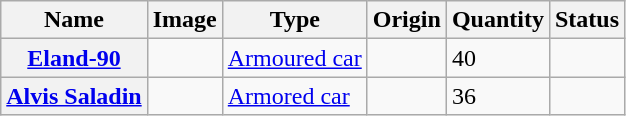<table class="wikitable">
<tr>
<th scope="col">Name</th>
<th scope="col">Image</th>
<th scope="col">Type</th>
<th scope="col">Origin</th>
<th scope="col">Quantity</th>
<th scope="col">Status</th>
</tr>
<tr>
<th scope="row"><a href='#'>Eland-90</a></th>
<td></td>
<td><a href='#'>Armoured car</a></td>
<td></td>
<td>40</td>
<td></td>
</tr>
<tr>
<th scope="row"><a href='#'>Alvis Saladin</a></th>
<td></td>
<td><a href='#'>Armored car</a></td>
<td></td>
<td>36</td>
<td></td>
</tr>
</table>
